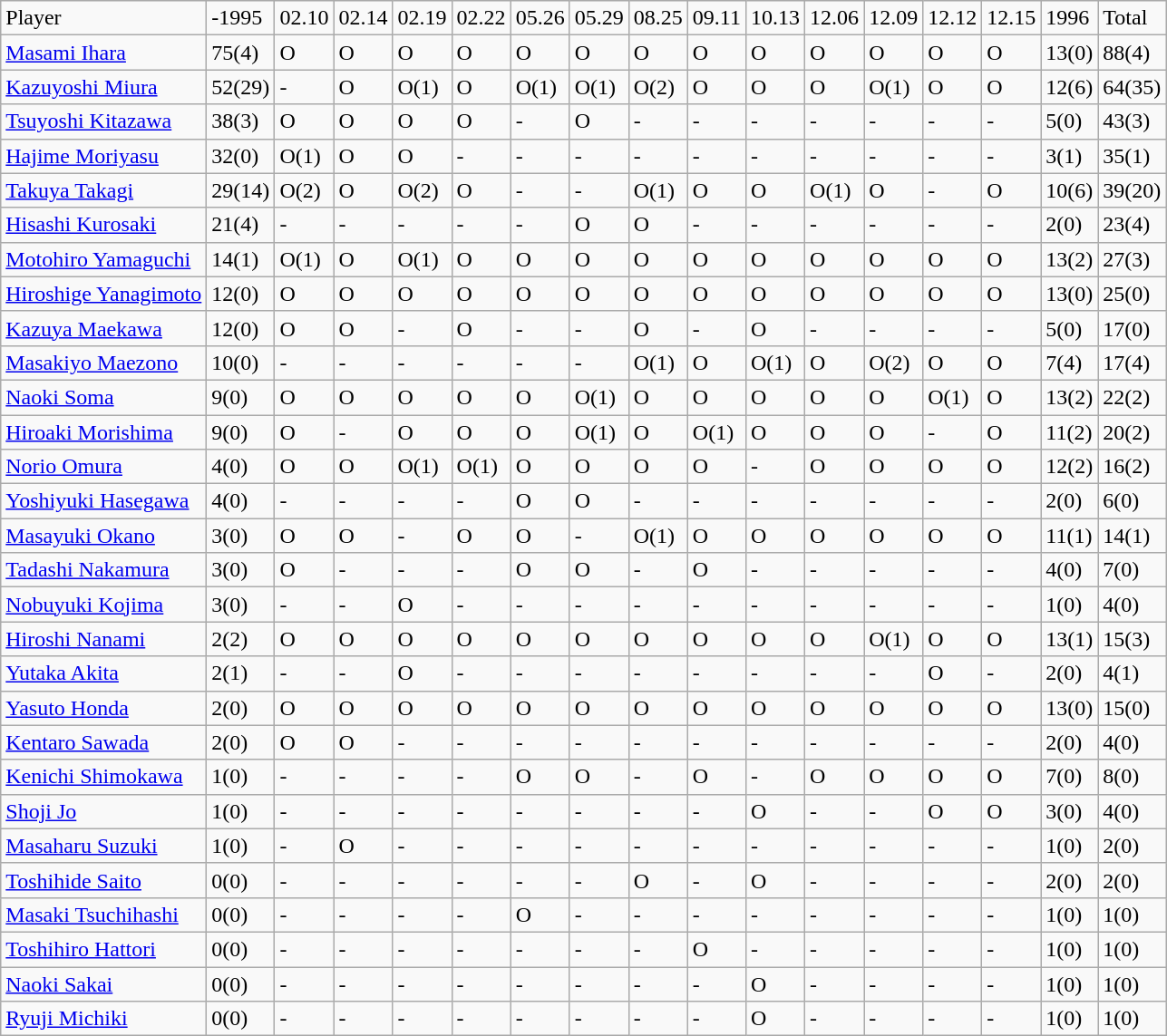<table class="wikitable" style="text-align:left;">
<tr>
<td>Player</td>
<td>-1995</td>
<td>02.10</td>
<td>02.14</td>
<td>02.19</td>
<td>02.22</td>
<td>05.26</td>
<td>05.29</td>
<td>08.25</td>
<td>09.11</td>
<td>10.13</td>
<td>12.06</td>
<td>12.09</td>
<td>12.12</td>
<td>12.15</td>
<td>1996</td>
<td>Total</td>
</tr>
<tr>
<td><a href='#'>Masami Ihara</a></td>
<td>75(4)</td>
<td>O</td>
<td>O</td>
<td>O</td>
<td>O</td>
<td>O</td>
<td>O</td>
<td>O</td>
<td>O</td>
<td>O</td>
<td>O</td>
<td>O</td>
<td>O</td>
<td>O</td>
<td>13(0)</td>
<td>88(4)</td>
</tr>
<tr>
<td><a href='#'>Kazuyoshi Miura</a></td>
<td>52(29)</td>
<td>-</td>
<td>O</td>
<td>O(1)</td>
<td>O</td>
<td>O(1)</td>
<td>O(1)</td>
<td>O(2)</td>
<td>O</td>
<td>O</td>
<td>O</td>
<td>O(1)</td>
<td>O</td>
<td>O</td>
<td>12(6)</td>
<td>64(35)</td>
</tr>
<tr>
<td><a href='#'>Tsuyoshi Kitazawa</a></td>
<td>38(3)</td>
<td>O</td>
<td>O</td>
<td>O</td>
<td>O</td>
<td>-</td>
<td>O</td>
<td>-</td>
<td>-</td>
<td>-</td>
<td>-</td>
<td>-</td>
<td>-</td>
<td>-</td>
<td>5(0)</td>
<td>43(3)</td>
</tr>
<tr>
<td><a href='#'>Hajime Moriyasu</a></td>
<td>32(0)</td>
<td>O(1)</td>
<td>O</td>
<td>O</td>
<td>-</td>
<td>-</td>
<td>-</td>
<td>-</td>
<td>-</td>
<td>-</td>
<td>-</td>
<td>-</td>
<td>-</td>
<td>-</td>
<td>3(1)</td>
<td>35(1)</td>
</tr>
<tr>
<td><a href='#'>Takuya Takagi</a></td>
<td>29(14)</td>
<td>O(2)</td>
<td>O</td>
<td>O(2)</td>
<td>O</td>
<td>-</td>
<td>-</td>
<td>O(1)</td>
<td>O</td>
<td>O</td>
<td>O(1)</td>
<td>O</td>
<td>-</td>
<td>O</td>
<td>10(6)</td>
<td>39(20)</td>
</tr>
<tr>
<td><a href='#'>Hisashi Kurosaki</a></td>
<td>21(4)</td>
<td>-</td>
<td>-</td>
<td>-</td>
<td>-</td>
<td>-</td>
<td>O</td>
<td>O</td>
<td>-</td>
<td>-</td>
<td>-</td>
<td>-</td>
<td>-</td>
<td>-</td>
<td>2(0)</td>
<td>23(4)</td>
</tr>
<tr>
<td><a href='#'>Motohiro Yamaguchi</a></td>
<td>14(1)</td>
<td>O(1)</td>
<td>O</td>
<td>O(1)</td>
<td>O</td>
<td>O</td>
<td>O</td>
<td>O</td>
<td>O</td>
<td>O</td>
<td>O</td>
<td>O</td>
<td>O</td>
<td>O</td>
<td>13(2)</td>
<td>27(3)</td>
</tr>
<tr>
<td><a href='#'>Hiroshige Yanagimoto</a></td>
<td>12(0)</td>
<td>O</td>
<td>O</td>
<td>O</td>
<td>O</td>
<td>O</td>
<td>O</td>
<td>O</td>
<td>O</td>
<td>O</td>
<td>O</td>
<td>O</td>
<td>O</td>
<td>O</td>
<td>13(0)</td>
<td>25(0)</td>
</tr>
<tr>
<td><a href='#'>Kazuya Maekawa</a></td>
<td>12(0)</td>
<td>O</td>
<td>O</td>
<td>-</td>
<td>O</td>
<td>-</td>
<td>-</td>
<td>O</td>
<td>-</td>
<td>O</td>
<td>-</td>
<td>-</td>
<td>-</td>
<td>-</td>
<td>5(0)</td>
<td>17(0)</td>
</tr>
<tr>
<td><a href='#'>Masakiyo Maezono</a></td>
<td>10(0)</td>
<td>-</td>
<td>-</td>
<td>-</td>
<td>-</td>
<td>-</td>
<td>-</td>
<td>O(1)</td>
<td>O</td>
<td>O(1)</td>
<td>O</td>
<td>O(2)</td>
<td>O</td>
<td>O</td>
<td>7(4)</td>
<td>17(4)</td>
</tr>
<tr>
<td><a href='#'>Naoki Soma</a></td>
<td>9(0)</td>
<td>O</td>
<td>O</td>
<td>O</td>
<td>O</td>
<td>O</td>
<td>O(1)</td>
<td>O</td>
<td>O</td>
<td>O</td>
<td>O</td>
<td>O</td>
<td>O(1)</td>
<td>O</td>
<td>13(2)</td>
<td>22(2)</td>
</tr>
<tr>
<td><a href='#'>Hiroaki Morishima</a></td>
<td>9(0)</td>
<td>O</td>
<td>-</td>
<td>O</td>
<td>O</td>
<td>O</td>
<td>O(1)</td>
<td>O</td>
<td>O(1)</td>
<td>O</td>
<td>O</td>
<td>O</td>
<td>-</td>
<td>O</td>
<td>11(2)</td>
<td>20(2)</td>
</tr>
<tr>
<td><a href='#'>Norio Omura</a></td>
<td>4(0)</td>
<td>O</td>
<td>O</td>
<td>O(1)</td>
<td>O(1)</td>
<td>O</td>
<td>O</td>
<td>O</td>
<td>O</td>
<td>-</td>
<td>O</td>
<td>O</td>
<td>O</td>
<td>O</td>
<td>12(2)</td>
<td>16(2)</td>
</tr>
<tr>
<td><a href='#'>Yoshiyuki Hasegawa</a></td>
<td>4(0)</td>
<td>-</td>
<td>-</td>
<td>-</td>
<td>-</td>
<td>O</td>
<td>O</td>
<td>-</td>
<td>-</td>
<td>-</td>
<td>-</td>
<td>-</td>
<td>-</td>
<td>-</td>
<td>2(0)</td>
<td>6(0)</td>
</tr>
<tr>
<td><a href='#'>Masayuki Okano</a></td>
<td>3(0)</td>
<td>O</td>
<td>O</td>
<td>-</td>
<td>O</td>
<td>O</td>
<td>-</td>
<td>O(1)</td>
<td>O</td>
<td>O</td>
<td>O</td>
<td>O</td>
<td>O</td>
<td>O</td>
<td>11(1)</td>
<td>14(1)</td>
</tr>
<tr>
<td><a href='#'>Tadashi Nakamura</a></td>
<td>3(0)</td>
<td>O</td>
<td>-</td>
<td>-</td>
<td>-</td>
<td>O</td>
<td>O</td>
<td>-</td>
<td>O</td>
<td>-</td>
<td>-</td>
<td>-</td>
<td>-</td>
<td>-</td>
<td>4(0)</td>
<td>7(0)</td>
</tr>
<tr>
<td><a href='#'>Nobuyuki Kojima</a></td>
<td>3(0)</td>
<td>-</td>
<td>-</td>
<td>O</td>
<td>-</td>
<td>-</td>
<td>-</td>
<td>-</td>
<td>-</td>
<td>-</td>
<td>-</td>
<td>-</td>
<td>-</td>
<td>-</td>
<td>1(0)</td>
<td>4(0)</td>
</tr>
<tr>
<td><a href='#'>Hiroshi Nanami</a></td>
<td>2(2)</td>
<td>O</td>
<td>O</td>
<td>O</td>
<td>O</td>
<td>O</td>
<td>O</td>
<td>O</td>
<td>O</td>
<td>O</td>
<td>O</td>
<td>O(1)</td>
<td>O</td>
<td>O</td>
<td>13(1)</td>
<td>15(3)</td>
</tr>
<tr>
<td><a href='#'>Yutaka Akita</a></td>
<td>2(1)</td>
<td>-</td>
<td>-</td>
<td>O</td>
<td>-</td>
<td>-</td>
<td>-</td>
<td>-</td>
<td>-</td>
<td>-</td>
<td>-</td>
<td>-</td>
<td>O</td>
<td>-</td>
<td>2(0)</td>
<td>4(1)</td>
</tr>
<tr>
<td><a href='#'>Yasuto Honda</a></td>
<td>2(0)</td>
<td>O</td>
<td>O</td>
<td>O</td>
<td>O</td>
<td>O</td>
<td>O</td>
<td>O</td>
<td>O</td>
<td>O</td>
<td>O</td>
<td>O</td>
<td>O</td>
<td>O</td>
<td>13(0)</td>
<td>15(0)</td>
</tr>
<tr>
<td><a href='#'>Kentaro Sawada</a></td>
<td>2(0)</td>
<td>O</td>
<td>O</td>
<td>-</td>
<td>-</td>
<td>-</td>
<td>-</td>
<td>-</td>
<td>-</td>
<td>-</td>
<td>-</td>
<td>-</td>
<td>-</td>
<td>-</td>
<td>2(0)</td>
<td>4(0)</td>
</tr>
<tr>
<td><a href='#'>Kenichi Shimokawa</a></td>
<td>1(0)</td>
<td>-</td>
<td>-</td>
<td>-</td>
<td>-</td>
<td>O</td>
<td>O</td>
<td>-</td>
<td>O</td>
<td>-</td>
<td>O</td>
<td>O</td>
<td>O</td>
<td>O</td>
<td>7(0)</td>
<td>8(0)</td>
</tr>
<tr>
<td><a href='#'>Shoji Jo</a></td>
<td>1(0)</td>
<td>-</td>
<td>-</td>
<td>-</td>
<td>-</td>
<td>-</td>
<td>-</td>
<td>-</td>
<td>-</td>
<td>O</td>
<td>-</td>
<td>-</td>
<td>O</td>
<td>O</td>
<td>3(0)</td>
<td>4(0)</td>
</tr>
<tr>
<td><a href='#'>Masaharu Suzuki</a></td>
<td>1(0)</td>
<td>-</td>
<td>O</td>
<td>-</td>
<td>-</td>
<td>-</td>
<td>-</td>
<td>-</td>
<td>-</td>
<td>-</td>
<td>-</td>
<td>-</td>
<td>-</td>
<td>-</td>
<td>1(0)</td>
<td>2(0)</td>
</tr>
<tr>
<td><a href='#'>Toshihide Saito</a></td>
<td>0(0)</td>
<td>-</td>
<td>-</td>
<td>-</td>
<td>-</td>
<td>-</td>
<td>-</td>
<td>O</td>
<td>-</td>
<td>O</td>
<td>-</td>
<td>-</td>
<td>-</td>
<td>-</td>
<td>2(0)</td>
<td>2(0)</td>
</tr>
<tr>
<td><a href='#'>Masaki Tsuchihashi</a></td>
<td>0(0)</td>
<td>-</td>
<td>-</td>
<td>-</td>
<td>-</td>
<td>O</td>
<td>-</td>
<td>-</td>
<td>-</td>
<td>-</td>
<td>-</td>
<td>-</td>
<td>-</td>
<td>-</td>
<td>1(0)</td>
<td>1(0)</td>
</tr>
<tr>
<td><a href='#'>Toshihiro Hattori</a></td>
<td>0(0)</td>
<td>-</td>
<td>-</td>
<td>-</td>
<td>-</td>
<td>-</td>
<td>-</td>
<td>-</td>
<td>O</td>
<td>-</td>
<td>-</td>
<td>-</td>
<td>-</td>
<td>-</td>
<td>1(0)</td>
<td>1(0)</td>
</tr>
<tr>
<td><a href='#'>Naoki Sakai</a></td>
<td>0(0)</td>
<td>-</td>
<td>-</td>
<td>-</td>
<td>-</td>
<td>-</td>
<td>-</td>
<td>-</td>
<td>-</td>
<td>O</td>
<td>-</td>
<td>-</td>
<td>-</td>
<td>-</td>
<td>1(0)</td>
<td>1(0)</td>
</tr>
<tr>
<td><a href='#'>Ryuji Michiki</a></td>
<td>0(0)</td>
<td>-</td>
<td>-</td>
<td>-</td>
<td>-</td>
<td>-</td>
<td>-</td>
<td>-</td>
<td>-</td>
<td>O</td>
<td>-</td>
<td>-</td>
<td>-</td>
<td>-</td>
<td>1(0)</td>
<td>1(0)</td>
</tr>
</table>
